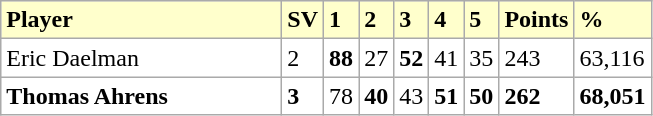<table class="wikitable">
<tr bgcolor="#ffffcc">
<td width=180><strong>Player</strong></td>
<td><strong>SV</strong></td>
<td><strong>1</strong></td>
<td><strong>2</strong></td>
<td><strong>3</strong></td>
<td><strong>4</strong></td>
<td><strong>5</strong></td>
<td><strong>Points</strong></td>
<td><strong>%</strong></td>
</tr>
<tr bgcolor="FFFFFF">
<td> Eric Daelman</td>
<td>2</td>
<td><strong>88</strong></td>
<td>27</td>
<td><strong>52</strong></td>
<td>41</td>
<td>35</td>
<td>243</td>
<td>63,116</td>
</tr>
<tr bgcolor="FFFFFF">
<td> <strong>Thomas Ahrens</strong></td>
<td><strong>3</strong></td>
<td>78</td>
<td><strong>40</strong></td>
<td>43</td>
<td><strong>51</strong></td>
<td><strong>50</strong></td>
<td><strong>262</strong></td>
<td><strong>68,051</strong></td>
</tr>
</table>
